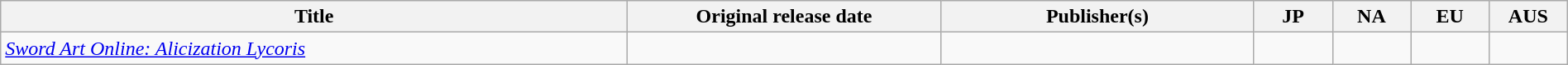<table class="wikitable sortable" style="width: 100%;">
<tr>
<th style="width:40%;">Title</th>
<th style="width:20%;">Original release date</th>
<th style="width:20%;">Publisher(s)</th>
<th style="width:5%;">JP</th>
<th style="width:5%;">NA</th>
<th style="width:5%;">EU</th>
<th style="width:5%;">AUS</th>
</tr>
<tr>
<td><em><a href='#'>Sword Art Online: Alicization Lycoris</a></em></td>
<td></td>
<td></td>
<td></td>
<td></td>
<td></td>
<td></td>
</tr>
</table>
